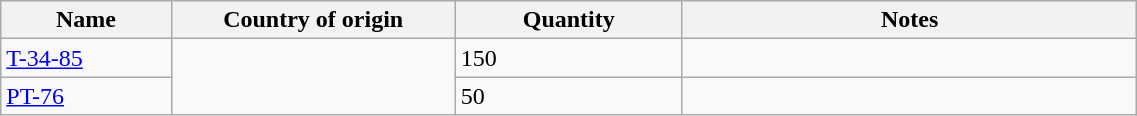<table class=wikitable border="0" width="60%">
<tr>
<th width="15%">Name</th>
<th width="25%">Country of origin</th>
<th width="20%">Quantity</th>
<th>Notes</th>
</tr>
<tr>
<td><a href='#'>T-34-85</a></td>
<td rowspan="2"></td>
<td>150</td>
<td></td>
</tr>
<tr>
<td><a href='#'>PT-76</a></td>
<td>50</td>
<td></td>
</tr>
</table>
